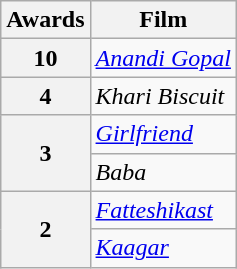<table class="wikitable" style="display:inline-table;">
<tr>
<th>Awards</th>
<th>Film</th>
</tr>
<tr>
<th scope=row>10</th>
<td><em><a href='#'>Anandi Gopal</a></em></td>
</tr>
<tr>
<th>4</th>
<td><em>Khari Biscuit</em></td>
</tr>
<tr>
<th rowspan="2">3</th>
<td><em><a href='#'>Girlfriend</a></em></td>
</tr>
<tr>
<td><em>Baba</em></td>
</tr>
<tr>
<th rowspan="2">2</th>
<td><em><a href='#'>Fatteshikast</a></em></td>
</tr>
<tr>
<td><em><a href='#'>Kaagar</a></em></td>
</tr>
</table>
